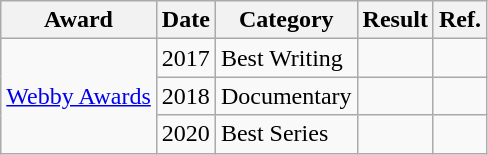<table class="wikitable sortable">
<tr>
<th>Award</th>
<th>Date</th>
<th>Category</th>
<th>Result</th>
<th>Ref.</th>
</tr>
<tr>
<td rowspan="3"><a href='#'>Webby Awards</a></td>
<td>2017</td>
<td>Best Writing</td>
<td></td>
<td></td>
</tr>
<tr>
<td>2018</td>
<td>Documentary</td>
<td></td>
<td></td>
</tr>
<tr>
<td>2020</td>
<td>Best Series</td>
<td></td>
<td></td>
</tr>
</table>
